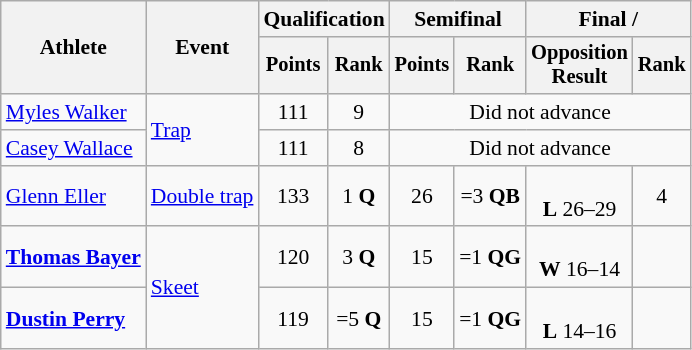<table class="wikitable" style="font-size:90%;">
<tr>
<th rowspan=2>Athlete</th>
<th rowspan=2>Event</th>
<th colspan=2>Qualification</th>
<th colspan=2>Semifinal</th>
<th colspan=2>Final / </th>
</tr>
<tr style="font-size:95%">
<th>Points</th>
<th>Rank</th>
<th>Points</th>
<th>Rank</th>
<th>Opposition<br>Result</th>
<th>Rank</th>
</tr>
<tr align=center>
<td align=left><a href='#'>Myles Walker</a></td>
<td align=left rowspan=2><a href='#'>Trap</a></td>
<td>111</td>
<td>9</td>
<td colspan=4>Did not advance</td>
</tr>
<tr align=center>
<td align=left><a href='#'>Casey Wallace</a></td>
<td>111</td>
<td>8</td>
<td colspan=4>Did not advance</td>
</tr>
<tr align=center>
<td align=left><a href='#'>Glenn Eller</a></td>
<td align=left><a href='#'>Double trap</a></td>
<td>133</td>
<td>1 <strong>Q</strong></td>
<td>26</td>
<td>=3 <strong>QB</strong></td>
<td><br><strong>L</strong> 26–29</td>
<td>4</td>
</tr>
<tr align=center>
<td align=left><strong><a href='#'>Thomas Bayer</a></strong></td>
<td align=left rowspan=2><a href='#'>Skeet</a></td>
<td>120</td>
<td>3 <strong>Q</strong></td>
<td>15</td>
<td>=1 <strong>QG</strong></td>
<td><br><strong>W</strong> 16–14</td>
<td></td>
</tr>
<tr align=center>
<td align=left><strong><a href='#'>Dustin Perry</a></strong></td>
<td>119</td>
<td>=5 <strong>Q</strong></td>
<td>15</td>
<td>=1 <strong>QG</strong></td>
<td><br><strong>L</strong> 14–16</td>
<td></td>
</tr>
</table>
